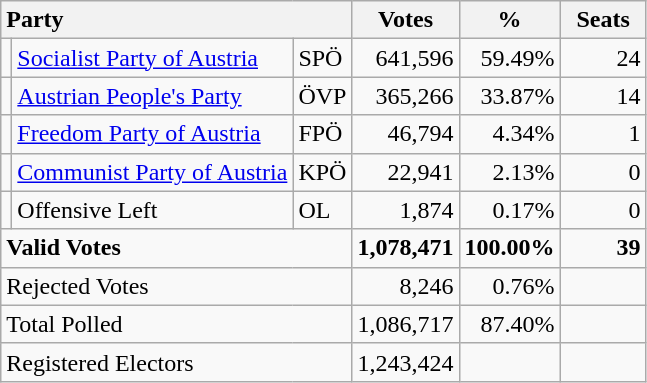<table class="wikitable" border="1" style="text-align:right;">
<tr>
<th style="text-align:left;" colspan=3>Party</th>
<th align=center width="50">Votes</th>
<th align=center width="50">%</th>
<th align=center width="50">Seats</th>
</tr>
<tr>
<td></td>
<td align=left><a href='#'>Socialist Party of Austria</a></td>
<td align=left>SPÖ</td>
<td>641,596</td>
<td>59.49%</td>
<td>24</td>
</tr>
<tr>
<td></td>
<td align=left><a href='#'>Austrian People's Party</a></td>
<td align=left>ÖVP</td>
<td>365,266</td>
<td>33.87%</td>
<td>14</td>
</tr>
<tr>
<td></td>
<td align=left><a href='#'>Freedom Party of Austria</a></td>
<td align=left>FPÖ</td>
<td>46,794</td>
<td>4.34%</td>
<td>1</td>
</tr>
<tr>
<td></td>
<td align=left style="white-space: nowrap;"><a href='#'>Communist Party of Austria</a></td>
<td align=left>KPÖ</td>
<td>22,941</td>
<td>2.13%</td>
<td>0</td>
</tr>
<tr>
<td></td>
<td align=left>Offensive Left</td>
<td align=left>OL</td>
<td>1,874</td>
<td>0.17%</td>
<td>0</td>
</tr>
<tr style="font-weight:bold">
<td align=left colspan=3>Valid Votes</td>
<td>1,078,471</td>
<td>100.00%</td>
<td>39</td>
</tr>
<tr>
<td align=left colspan=3>Rejected Votes</td>
<td>8,246</td>
<td>0.76%</td>
<td></td>
</tr>
<tr>
<td align=left colspan=3>Total Polled</td>
<td>1,086,717</td>
<td>87.40%</td>
<td></td>
</tr>
<tr>
<td align=left colspan=3>Registered Electors</td>
<td>1,243,424</td>
<td></td>
<td></td>
</tr>
</table>
